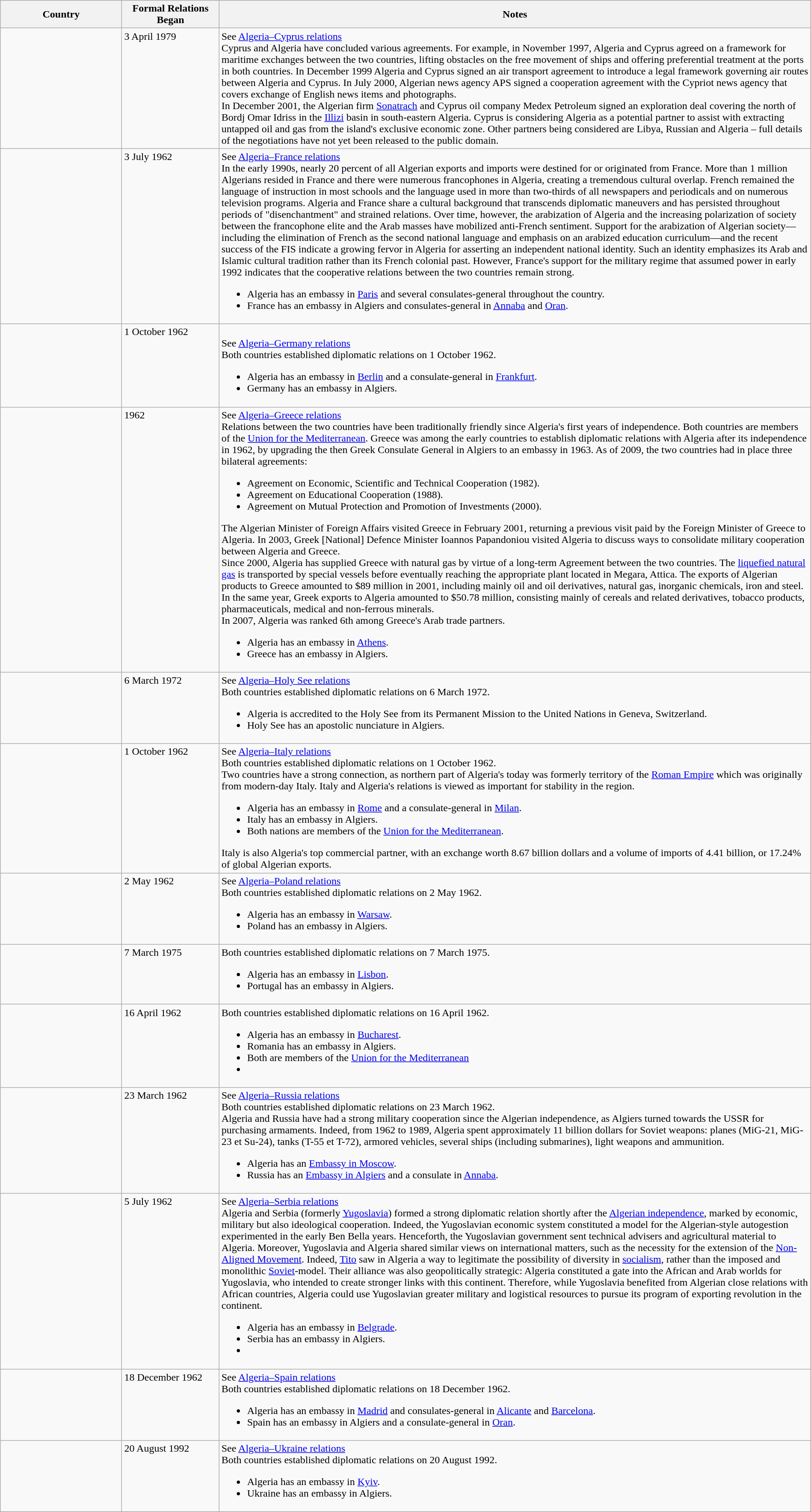<table class="wikitable sortable" style="width:100%; margin:auto;">
<tr>
<th style="width:15%;">Country</th>
<th style="width:12%;">Formal Relations Began</th>
<th>Notes</th>
</tr>
<tr valign="top">
<td></td>
<td>3 April 1979</td>
<td>See <a href='#'>Algeria–Cyprus relations</a><br>Cyprus and Algeria have concluded various agreements. For example, in November 1997, Algeria and Cyprus agreed on a framework for maritime exchanges between the two countries, lifting obstacles on the free movement of ships and offering preferential treatment at the ports in both countries. In December 1999 Algeria and Cyprus signed an air transport agreement to introduce a legal framework governing air routes between Algeria and Cyprus. In July 2000, Algerian news agency APS signed a cooperation agreement with the Cypriot news agency that covers exchange of English news items and photographs.<br>In December 2001, the Algerian firm <a href='#'>Sonatrach</a> and Cyprus oil company Medex Petroleum signed an exploration deal covering the north of Bordj Omar Idriss in the <a href='#'>Illizi</a> basin in south-eastern Algeria. Cyprus is considering Algeria as a potential partner to assist with extracting untapped oil and gas from the island's exclusive economic zone. Other partners being considered are Libya, Russian and Algeria – full details of the negotiations have not yet been released to the public domain.</td>
</tr>
<tr valign="top">
<td></td>
<td>3 July 1962</td>
<td>See <a href='#'>Algeria–France relations</a><br>In the early 1990s, nearly 20 percent of all Algerian exports and imports were destined for or originated from France. More than 1 million Algerians resided in France and there were numerous francophones in Algeria, creating a tremendous cultural overlap. French remained the language of instruction in most schools and the language used in more than two-thirds of all newspapers and periodicals and on numerous television programs. Algeria and France share a cultural background that transcends diplomatic maneuvers and has persisted throughout periods of "disenchantment" and strained relations. Over time, however, the arabization of Algeria and the increasing polarization of society between the francophone elite and the Arab masses have mobilized anti-French sentiment. Support for the arabization of Algerian society—including the elimination of French as the second national language and emphasis on an arabized education curriculum—and the recent success of the FIS indicate a growing fervor in Algeria for asserting an independent national identity. Such an identity emphasizes its Arab and Islamic cultural tradition rather than its French colonial past.  However, France's support for the military regime that assumed power in early 1992 indicates that the cooperative relations between the two countries remain strong.<ul><li>Algeria has an embassy in <a href='#'>Paris</a> and several consulates-general throughout the country.</li><li>France has an embassy in Algiers and consulates-general in <a href='#'>Annaba</a> and <a href='#'>Oran</a>.</li></ul></td>
</tr>
<tr valign="top">
<td></td>
<td>1 October 1962</td>
<td><br>See <a href='#'>Algeria–Germany relations</a><br>Both countries established diplomatic relations on 1 October 1962.<ul><li>Algeria has an embassy in <a href='#'>Berlin</a> and a consulate-general in <a href='#'>Frankfurt</a>.</li><li>Germany has an embassy in Algiers.</li></ul></td>
</tr>
<tr valign="top">
<td></td>
<td>1962</td>
<td>See <a href='#'>Algeria–Greece relations</a><br>Relations between the two countries have been traditionally friendly since Algeria's first years of independence. Both countries are members of the <a href='#'>Union for the Mediterranean</a>. Greece was among the early countries to establish diplomatic relations with Algeria after its independence in 1962, by upgrading the then Greek Consulate General in Algiers to an embassy in 1963. As of 2009, the two countries had in place three bilateral agreements:<ul><li>Agreement on Economic, Scientific and Technical Cooperation (1982).</li><li>Agreement on Educational Cooperation (1988).</li><li>Agreement on Mutual Protection and Promotion of Investments (2000).</li></ul>The Algerian Minister of Foreign Affairs visited Greece in February 2001, returning a previous visit paid by the Foreign Minister of Greece to Algeria. In 2003, Greek [National] Defence Minister Ioannos Papandoniou visited Algeria to discuss ways to consolidate military cooperation between Algeria and Greece.<br>Since 2000, Algeria has supplied Greece with natural gas by virtue of a long-term Agreement between the two countries. The <a href='#'>liquefied natural gas</a> is transported by special vessels before eventually reaching the appropriate plant located in Megara, Attica. The exports of Algerian products to Greece amounted to $89 million in 2001, including mainly oil and oil derivatives, natural gas, inorganic chemicals, iron and steel. In the same year, Greek exports to Algeria amounted to $50.78 million, consisting mainly of cereals and related derivatives, tobacco products, pharmaceuticals, medical and non-ferrous minerals.<br>In 2007, Algeria was ranked 6th among Greece's Arab trade partners.<ul><li>Algeria has an embassy in <a href='#'>Athens</a>.</li><li>Greece has an embassy in Algiers.</li></ul></td>
</tr>
<tr valign="top">
<td></td>
<td>6 March 1972</td>
<td>See <a href='#'>Algeria–Holy See relations</a><br>Both countries established diplomatic relations on 6 March 1972.<ul><li>Algeria is accredited to the Holy See from its Permanent Mission to the United Nations in Geneva, Switzerland.</li><li>Holy See has an apostolic nunciature in Algiers.</li></ul></td>
</tr>
<tr valign="top">
<td></td>
<td>1 October 1962</td>
<td>See <a href='#'>Algeria–Italy relations</a><br>Both countries established diplomatic relations on 1 October 1962.<br>Two countries have a strong connection, as northern part of Algeria's today was formerly territory of the <a href='#'>Roman Empire</a> which was originally from modern-day Italy. Italy and Algeria's relations is viewed as important for stability in the region.<ul><li>Algeria has an embassy in <a href='#'>Rome</a> and a consulate-general in <a href='#'>Milan</a>.</li><li>Italy has an embassy in Algiers.</li><li>Both nations are members of the <a href='#'>Union for the Mediterranean</a>.</li></ul>Italy is also Algeria's top commercial partner, with an exchange worth 8.67 billion dollars and a volume of imports of 4.41 billion, or 17.24% of global Algerian exports.</td>
</tr>
<tr valign="top">
<td></td>
<td>2 May 1962</td>
<td>See <a href='#'>Algeria–Poland relations</a><br>Both countries established diplomatic relations on 2 May 1962.<ul><li>Algeria has an embassy in <a href='#'>Warsaw</a>.</li><li>Poland has an embassy in Algiers.</li></ul></td>
</tr>
<tr valign="top">
<td></td>
<td>7 March 1975</td>
<td>Both countries established diplomatic relations on 7 March 1975.<br><ul><li>Algeria has an embassy in <a href='#'>Lisbon</a>.</li><li>Portugal has an embassy in Algiers.</li></ul></td>
</tr>
<tr valign="top">
<td></td>
<td>16 April 1962</td>
<td>Both countries established diplomatic relations on 16 April 1962.<br><ul><li>Algeria has an embassy in <a href='#'>Bucharest</a>.</li><li>Romania has an embassy in Algiers.</li><li>Both are members of the <a href='#'>Union for the Mediterranean</a></li><li></li></ul></td>
</tr>
<tr valign="top">
<td></td>
<td>23 March 1962</td>
<td>See <a href='#'>Algeria–Russia relations</a><br>Both countries established diplomatic relations on 23 March 1962.<br>Algeria and Russia have had a strong military cooperation since the Algerian independence, as Algiers turned towards the USSR for purchasing armaments. Indeed, from 1962 to 1989, Algeria spent approximately 11 billion dollars for Soviet weapons: planes (MiG-21, MiG-23 et Su-24), tanks (T-55 et T-72), armored vehicles, several ships (including submarines), light weapons and ammunition.<ul><li>Algeria has an <a href='#'>Embassy in Moscow</a>.</li><li>Russia has an <a href='#'>Embassy in Algiers</a> and a consulate in <a href='#'>Annaba</a>.</li></ul></td>
</tr>
<tr valign="top">
<td></td>
<td>5 July 1962</td>
<td>See <a href='#'>Algeria–Serbia relations</a><br>Algeria and Serbia (formerly <a href='#'>Yugoslavia</a>) formed a strong diplomatic relation shortly after the <a href='#'>Algerian independence</a>, marked by economic, military but also ideological cooperation. Indeed, the Yugoslavian economic system constituted a model for the Algerian-style autogestion experimented in the early Ben Bella years. Henceforth, the Yugoslavian government sent technical advisers and agricultural material to Algeria. Moreover, Yugoslavia and Algeria shared similar views on international matters, such as the necessity for the extension of the <a href='#'>Non-Aligned Movement</a>. Indeed, <a href='#'>Tito</a> saw in Algeria a way to legitimate the possibility of diversity in <a href='#'>socialism</a>, rather than the imposed and monolithic <a href='#'>Soviet</a>-model. Their alliance was also geopolitically strategic: Algeria constituted a gate into the African and Arab worlds for Yugoslavia, who intended to create stronger links with this continent. Therefore, while Yugoslavia benefited from Algerian close relations with African countries, Algeria could use Yugoslavian greater military and logistical resources to pursue its program of exporting revolution in the continent.<ul><li>Algeria has an embassy in <a href='#'>Belgrade</a>.</li><li>Serbia has an embassy in Algiers.</li><li> </li></ul></td>
</tr>
<tr valign="top">
<td></td>
<td>18 December  1962</td>
<td>See <a href='#'>Algeria–Spain relations</a><br>Both countries established diplomatic relations on 18 December 1962.<ul><li>Algeria has an embassy in <a href='#'>Madrid</a> and consulates-general in <a href='#'>Alicante</a> and <a href='#'>Barcelona</a>.</li><li>Spain has an embassy in Algiers and a consulate-general in <a href='#'>Oran</a>.</li></ul></td>
</tr>
<tr valign="top">
<td></td>
<td>20 August 1992</td>
<td>See <a href='#'>Algeria–Ukraine relations</a><br>Both countries established diplomatic relations on 20 August 1992.<ul><li>Algeria has an embassy in <a href='#'>Kyiv</a>.</li><li>Ukraine has an embassy in Algiers.</li></ul></td>
</tr>
</table>
